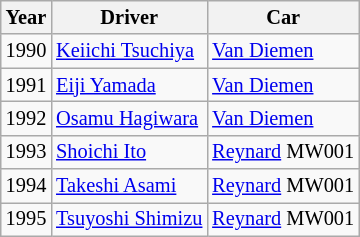<table class="wikitable" style="font-size:85%;">
<tr>
<th>Year</th>
<th>Driver</th>
<th>Car</th>
</tr>
<tr>
<td>1990</td>
<td><a href='#'>Keiichi Tsuchiya</a></td>
<td><a href='#'>Van Diemen</a></td>
</tr>
<tr>
<td>1991</td>
<td><a href='#'>Eiji Yamada</a></td>
<td><a href='#'>Van Diemen</a></td>
</tr>
<tr>
<td>1992</td>
<td><a href='#'>Osamu Hagiwara</a></td>
<td><a href='#'>Van Diemen</a></td>
</tr>
<tr>
<td>1993</td>
<td><a href='#'>Shoichi Ito</a></td>
<td><a href='#'>Reynard</a> MW001</td>
</tr>
<tr>
<td>1994</td>
<td><a href='#'>Takeshi Asami</a></td>
<td><a href='#'>Reynard</a> MW001</td>
</tr>
<tr>
<td>1995</td>
<td><a href='#'>Tsuyoshi Shimizu</a></td>
<td><a href='#'>Reynard</a> MW001</td>
</tr>
</table>
